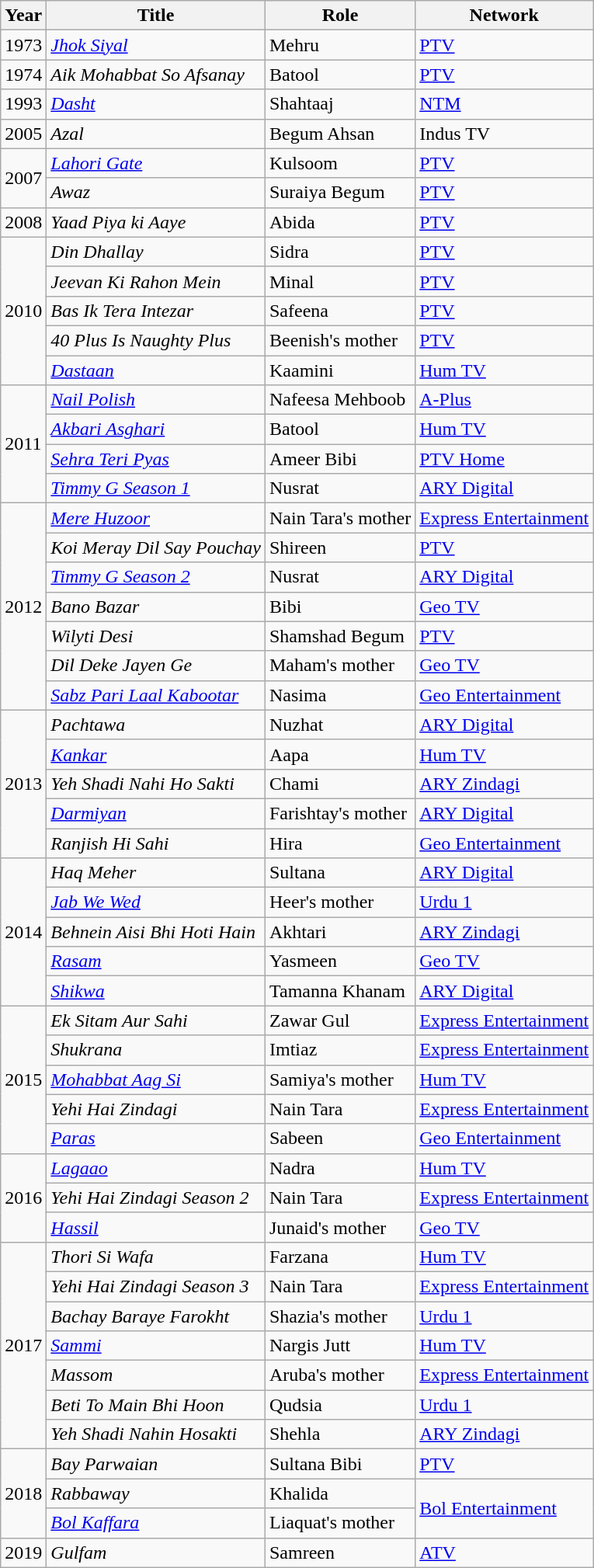<table class="wikitable sortable plainrowheaders">
<tr style="text-align:center;">
<th scope="col">Year</th>
<th scope="col">Title</th>
<th scope="col">Role</th>
<th scope="col">Network</th>
</tr>
<tr>
<td>1973</td>
<td><em><a href='#'>Jhok Siyal</a></em></td>
<td>Mehru</td>
<td><a href='#'>PTV</a></td>
</tr>
<tr>
<td>1974</td>
<td><em>Aik Mohabbat So Afsanay	</em></td>
<td>Batool</td>
<td><a href='#'>PTV</a></td>
</tr>
<tr>
<td>1993</td>
<td><em><a href='#'>Dasht</a></em></td>
<td>Shahtaaj</td>
<td><a href='#'>NTM</a></td>
</tr>
<tr>
<td>2005</td>
<td><em>Azal</em></td>
<td>Begum Ahsan</td>
<td>Indus TV</td>
</tr>
<tr>
<td rowspan="2">2007</td>
<td><em><a href='#'>Lahori Gate</a></em></td>
<td>Kulsoom</td>
<td><a href='#'>PTV</a></td>
</tr>
<tr>
<td><em>Awaz</em></td>
<td>Suraiya Begum</td>
<td><a href='#'>PTV</a></td>
</tr>
<tr>
<td>2008</td>
<td><em>Yaad Piya ki Aaye</em></td>
<td>Abida</td>
<td><a href='#'>PTV</a></td>
</tr>
<tr>
<td rowspan ="5">2010</td>
<td><em>Din Dhallay</em></td>
<td>Sidra</td>
<td><a href='#'>PTV</a></td>
</tr>
<tr>
<td><em>Jeevan Ki Rahon Mein</em></td>
<td>Minal</td>
<td><a href='#'>PTV</a></td>
</tr>
<tr>
<td><em>Bas Ik Tera Intezar</em></td>
<td>Safeena</td>
<td><a href='#'>PTV</a></td>
</tr>
<tr>
<td><em>40 Plus Is Naughty Plus</em></td>
<td>Beenish's mother</td>
<td><a href='#'>PTV</a></td>
</tr>
<tr>
<td><em><a href='#'>Dastaan</a></em></td>
<td>Kaamini</td>
<td><a href='#'>Hum TV</a></td>
</tr>
<tr>
<td rowspan="4">2011</td>
<td><em><a href='#'>Nail Polish</a></em></td>
<td>Nafeesa Mehboob</td>
<td><a href='#'>A-Plus</a></td>
</tr>
<tr>
<td><em><a href='#'>Akbari Asghari</a></em></td>
<td>Batool</td>
<td><a href='#'>Hum TV</a></td>
</tr>
<tr>
<td><em><a href='#'>Sehra Teri Pyas</a></em></td>
<td>Ameer Bibi</td>
<td><a href='#'>PTV Home</a></td>
</tr>
<tr>
<td><em><a href='#'>Timmy G Season 1</a></em></td>
<td>Nusrat</td>
<td><a href='#'>ARY Digital</a></td>
</tr>
<tr>
<td rowspan ="7">2012</td>
<td><em><a href='#'>Mere Huzoor</a></em></td>
<td>Nain Tara's mother</td>
<td><a href='#'>Express Entertainment</a></td>
</tr>
<tr>
<td><em>Koi Meray Dil Say Pouchay</em></td>
<td>Shireen</td>
<td><a href='#'>PTV</a></td>
</tr>
<tr>
<td><em><a href='#'>Timmy G Season 2</a></em></td>
<td>Nusrat</td>
<td><a href='#'>ARY Digital</a></td>
</tr>
<tr>
<td><em>Bano Bazar</em></td>
<td>Bibi</td>
<td><a href='#'>Geo TV</a></td>
</tr>
<tr>
<td><em>Wilyti Desi</em></td>
<td>Shamshad Begum</td>
<td><a href='#'>PTV</a></td>
</tr>
<tr>
<td><em>Dil Deke Jayen Ge</em></td>
<td>Maham's mother</td>
<td><a href='#'>Geo TV</a></td>
</tr>
<tr>
<td><em><a href='#'>Sabz Pari Laal Kabootar</a></em></td>
<td>Nasima</td>
<td><a href='#'>Geo Entertainment</a></td>
</tr>
<tr>
<td rowspan = "5">2013</td>
<td><em>Pachtawa</em></td>
<td>Nuzhat</td>
<td><a href='#'>ARY Digital</a></td>
</tr>
<tr>
<td><em><a href='#'>Kankar</a></em></td>
<td>Aapa</td>
<td><a href='#'>Hum TV</a></td>
</tr>
<tr>
<td><em>Yeh Shadi Nahi Ho Sakti</em></td>
<td>Chami</td>
<td><a href='#'>ARY Zindagi</a></td>
</tr>
<tr>
<td><em><a href='#'>Darmiyan</a></em></td>
<td>Farishtay's mother</td>
<td><a href='#'>ARY Digital</a></td>
</tr>
<tr>
<td><em>Ranjish Hi Sahi</em></td>
<td>Hira</td>
<td><a href='#'>Geo Entertainment</a></td>
</tr>
<tr>
<td rowspan ="5">2014</td>
<td><em>Haq Meher</em></td>
<td>Sultana</td>
<td><a href='#'>ARY Digital</a></td>
</tr>
<tr>
<td><em><a href='#'>Jab We Wed</a></em></td>
<td>Heer's mother</td>
<td><a href='#'>Urdu 1</a></td>
</tr>
<tr>
<td><em>Behnein Aisi Bhi Hoti Hain</em></td>
<td>Akhtari</td>
<td><a href='#'>ARY Zindagi</a></td>
</tr>
<tr>
<td><em><a href='#'>Rasam</a></em></td>
<td>Yasmeen</td>
<td><a href='#'>Geo TV</a></td>
</tr>
<tr>
<td><em><a href='#'>Shikwa</a></em></td>
<td>Tamanna Khanam</td>
<td><a href='#'>ARY Digital</a></td>
</tr>
<tr>
<td rowspan ="5">2015</td>
<td><em>Ek Sitam Aur Sahi</em></td>
<td>Zawar Gul</td>
<td><a href='#'>Express Entertainment</a></td>
</tr>
<tr>
<td><em>Shukrana</em></td>
<td>Imtiaz</td>
<td><a href='#'>Express Entertainment</a></td>
</tr>
<tr>
<td><em><a href='#'>Mohabbat Aag Si</a></em></td>
<td>Samiya's mother</td>
<td><a href='#'>Hum TV</a></td>
</tr>
<tr>
<td><em>Yehi Hai Zindagi</em></td>
<td>Nain Tara</td>
<td><a href='#'>Express Entertainment</a></td>
</tr>
<tr>
<td><em><a href='#'>Paras</a></em></td>
<td>Sabeen</td>
<td><a href='#'>Geo Entertainment</a></td>
</tr>
<tr>
<td rowspan = "3">2016</td>
<td><em><a href='#'>Lagaao</a></em></td>
<td>Nadra</td>
<td><a href='#'>Hum TV</a></td>
</tr>
<tr>
<td><em>Yehi Hai Zindagi Season 2</em></td>
<td>Nain Tara</td>
<td><a href='#'>Express Entertainment</a></td>
</tr>
<tr>
<td><em><a href='#'>Hassil</a></em></td>
<td>Junaid's mother</td>
<td><a href='#'>Geo TV</a></td>
</tr>
<tr>
<td rowspan = "7">2017</td>
<td><em>Thori Si Wafa</em></td>
<td>Farzana</td>
<td><a href='#'>Hum TV</a></td>
</tr>
<tr>
<td><em>Yehi Hai Zindagi Season 3</em></td>
<td>Nain Tara</td>
<td><a href='#'>Express Entertainment</a></td>
</tr>
<tr>
<td><em>Bachay Baraye Farokht</em></td>
<td>Shazia's mother</td>
<td><a href='#'>Urdu 1</a></td>
</tr>
<tr>
<td><em><a href='#'>Sammi</a></em></td>
<td>Nargis Jutt</td>
<td><a href='#'>Hum TV</a></td>
</tr>
<tr>
<td><em>Massom</em></td>
<td>Aruba's mother</td>
<td><a href='#'>Express Entertainment</a></td>
</tr>
<tr>
<td><em>Beti To Main Bhi Hoon</em></td>
<td>Qudsia</td>
<td><a href='#'>Urdu 1</a></td>
</tr>
<tr>
<td><em>Yeh Shadi Nahin Hosakti</em></td>
<td>Shehla</td>
<td><a href='#'>ARY Zindagi</a></td>
</tr>
<tr>
<td rowspan = "3">2018</td>
<td><em>Bay Parwaian</em></td>
<td>Sultana Bibi</td>
<td><a href='#'>PTV</a></td>
</tr>
<tr>
<td><em>Rabbaway</em></td>
<td>Khalida</td>
<td rowspan = "2"><a href='#'>Bol Entertainment</a></td>
</tr>
<tr>
<td><em><a href='#'>Bol Kaffara</a></em></td>
<td>Liaquat's mother</td>
</tr>
<tr>
<td>2019</td>
<td><em>Gulfam</em></td>
<td>Samreen</td>
<td><a href='#'>ATV</a></td>
</tr>
</table>
